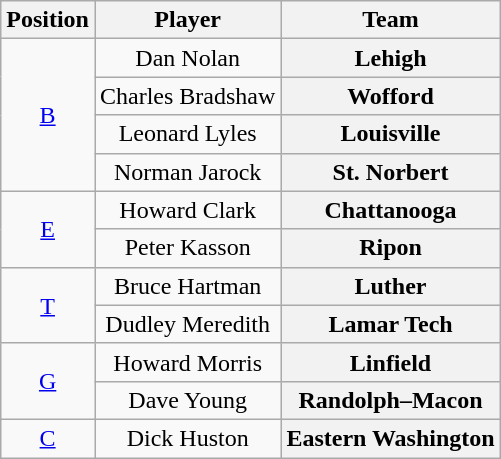<table class="wikitable">
<tr>
<th>Position</th>
<th>Player</th>
<th>Team</th>
</tr>
<tr style="text-align:center;">
<td rowspan="4"><a href='#'>B</a></td>
<td>Dan Nolan</td>
<th Style = >Lehigh</th>
</tr>
<tr style="text-align:center;">
<td>Charles Bradshaw</td>
<th Style = >Wofford</th>
</tr>
<tr style="text-align:center;">
<td>Leonard Lyles</td>
<th Style = >Louisville</th>
</tr>
<tr style="text-align:center;">
<td>Norman Jarock</td>
<th Style = >St. Norbert</th>
</tr>
<tr style="text-align:center;">
<td rowspan="2"><a href='#'>E</a></td>
<td>Howard Clark</td>
<th Style = >Chattanooga</th>
</tr>
<tr style="text-align:center;">
<td>Peter Kasson</td>
<th Style = >Ripon</th>
</tr>
<tr style="text-align:center;">
<td rowspan="2"><a href='#'>T</a></td>
<td>Bruce Hartman</td>
<th Style = >Luther</th>
</tr>
<tr style="text-align:center;">
<td>Dudley Meredith</td>
<th Style = >Lamar Tech</th>
</tr>
<tr style="text-align:center;">
<td rowspan="2"><a href='#'>G</a></td>
<td>Howard Morris</td>
<th Style = >Linfield</th>
</tr>
<tr style="text-align:center;">
<td>Dave Young</td>
<th Style = >Randolph–Macon</th>
</tr>
<tr style="text-align:center;">
<td><a href='#'>C</a></td>
<td>Dick Huston</td>
<th Style = >Eastern Washington</th>
</tr>
</table>
